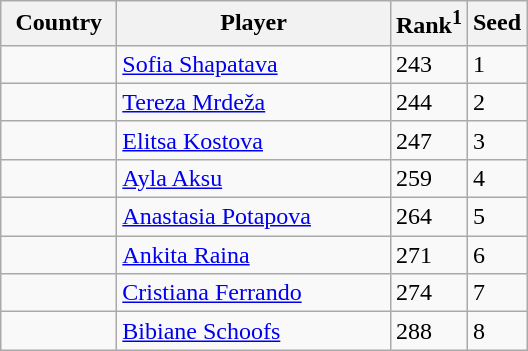<table class="sortable wikitable">
<tr>
<th width="70">Country</th>
<th width="175">Player</th>
<th>Rank<sup>1</sup></th>
<th>Seed</th>
</tr>
<tr>
<td></td>
<td><a href='#'>Sofia Shapatava</a></td>
<td>243</td>
<td>1</td>
</tr>
<tr>
<td></td>
<td><a href='#'>Tereza Mrdeža</a></td>
<td>244</td>
<td>2</td>
</tr>
<tr>
<td></td>
<td><a href='#'>Elitsa Kostova</a></td>
<td>247</td>
<td>3</td>
</tr>
<tr>
<td></td>
<td><a href='#'>Ayla Aksu</a></td>
<td>259</td>
<td>4</td>
</tr>
<tr>
<td></td>
<td><a href='#'>Anastasia Potapova</a></td>
<td>264</td>
<td>5</td>
</tr>
<tr>
<td></td>
<td><a href='#'>Ankita Raina</a></td>
<td>271</td>
<td>6</td>
</tr>
<tr>
<td></td>
<td><a href='#'>Cristiana Ferrando</a></td>
<td>274</td>
<td>7</td>
</tr>
<tr>
<td></td>
<td><a href='#'>Bibiane Schoofs</a></td>
<td>288</td>
<td>8</td>
</tr>
</table>
